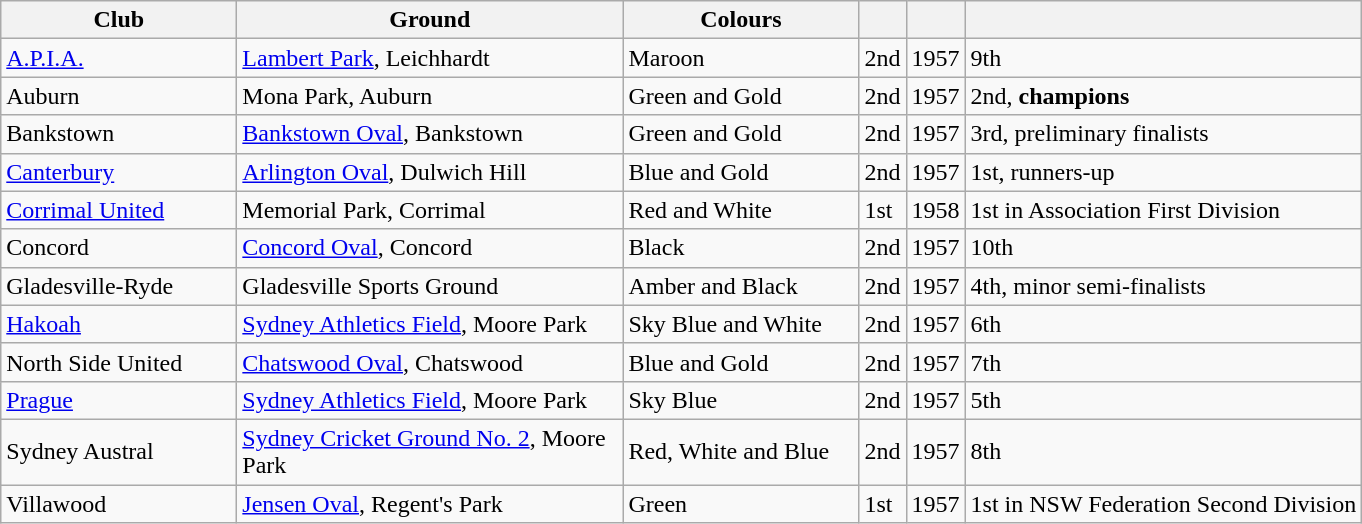<table class="wikitable sortable">
<tr>
<th width="150px">Club</th>
<th width="250px">Ground</th>
<th width="150px">Colours</th>
<th></th>
<th></th>
<th></th>
</tr>
<tr>
<td><a href='#'>A.P.I.A.</a></td>
<td><a href='#'>Lambert Park</a>, Leichhardt</td>
<td>Maroon</td>
<td>2nd</td>
<td>1957</td>
<td>9th</td>
</tr>
<tr>
<td>Auburn</td>
<td>Mona Park, Auburn</td>
<td>Green and Gold</td>
<td>2nd</td>
<td>1957</td>
<td>2nd, <strong>champions</strong></td>
</tr>
<tr>
<td>Bankstown</td>
<td><a href='#'>Bankstown Oval</a>, Bankstown</td>
<td>Green and Gold</td>
<td>2nd</td>
<td>1957</td>
<td>3rd, preliminary finalists</td>
</tr>
<tr>
<td><a href='#'>Canterbury</a></td>
<td><a href='#'>Arlington Oval</a>, Dulwich Hill</td>
<td>Blue and Gold</td>
<td>2nd</td>
<td>1957</td>
<td>1st, runners-up</td>
</tr>
<tr>
<td><a href='#'>Corrimal United</a></td>
<td>Memorial Park, Corrimal</td>
<td>Red and White</td>
<td>1st</td>
<td>1958</td>
<td>1st in Association First Division</td>
</tr>
<tr>
<td>Concord</td>
<td><a href='#'>Concord Oval</a>, Concord</td>
<td>Black</td>
<td>2nd</td>
<td>1957</td>
<td>10th</td>
</tr>
<tr>
<td>Gladesville-Ryde</td>
<td>Gladesville Sports Ground</td>
<td>Amber and Black</td>
<td>2nd</td>
<td>1957</td>
<td>4th, minor semi-finalists</td>
</tr>
<tr>
<td><a href='#'>Hakoah</a></td>
<td><a href='#'>Sydney Athletics Field</a>, Moore Park</td>
<td>Sky Blue and White</td>
<td>2nd</td>
<td>1957</td>
<td>6th</td>
</tr>
<tr>
<td>North Side United</td>
<td><a href='#'>Chatswood Oval</a>, Chatswood</td>
<td>Blue and Gold</td>
<td>2nd</td>
<td>1957</td>
<td>7th</td>
</tr>
<tr>
<td><a href='#'>Prague</a></td>
<td><a href='#'>Sydney Athletics Field</a>, Moore Park</td>
<td>Sky Blue</td>
<td>2nd</td>
<td>1957</td>
<td>5th</td>
</tr>
<tr>
<td>Sydney Austral</td>
<td><a href='#'>Sydney Cricket Ground No. 2</a>, Moore Park</td>
<td>Red, White and Blue</td>
<td>2nd</td>
<td>1957</td>
<td>8th</td>
</tr>
<tr>
<td>Villawood</td>
<td><a href='#'>Jensen Oval</a>, Regent's Park</td>
<td>Green</td>
<td>1st</td>
<td>1957</td>
<td>1st in NSW Federation Second Division</td>
</tr>
</table>
